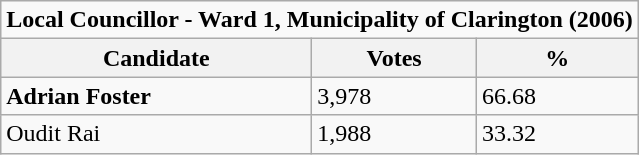<table class="wikitable">
<tr>
<td Colspan="3" align="center"><strong>Local Councillor - Ward 1, Municipality of Clarington (2006)</strong></td>
</tr>
<tr>
<th bgcolor="#DDDDFF" width="200px">Candidate</th>
<th bgcolor="#DDDDFF">Votes</th>
<th bgcolor="#DDDDFF">%</th>
</tr>
<tr>
<td><strong>Adrian Foster</strong></td>
<td>3,978</td>
<td>66.68</td>
</tr>
<tr>
<td>Oudit Rai</td>
<td>1,988</td>
<td>33.32</td>
</tr>
</table>
